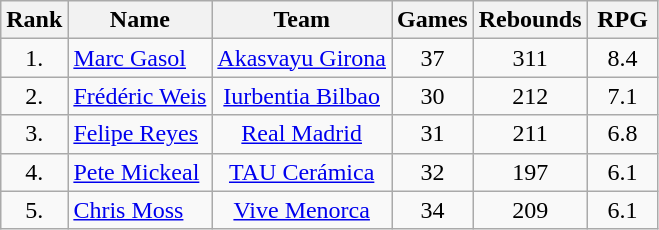<table class="wikitable" style="text-align: center;">
<tr>
<th>Rank</th>
<th>Name</th>
<th>Team</th>
<th>Games</th>
<th>Rebounds</th>
<th width=40>RPG</th>
</tr>
<tr>
<td>1.</td>
<td align="left"> <a href='#'>Marc Gasol</a></td>
<td><a href='#'>Akasvayu Girona</a></td>
<td>37</td>
<td>311</td>
<td>8.4</td>
</tr>
<tr>
<td>2.</td>
<td align="left"> <a href='#'>Frédéric Weis</a></td>
<td><a href='#'>Iurbentia Bilbao</a></td>
<td>30</td>
<td>212</td>
<td>7.1</td>
</tr>
<tr>
<td>3.</td>
<td align="left"> <a href='#'>Felipe Reyes</a></td>
<td><a href='#'>Real Madrid</a></td>
<td>31</td>
<td>211</td>
<td>6.8</td>
</tr>
<tr>
<td>4.</td>
<td align="left"> <a href='#'>Pete Mickeal</a></td>
<td><a href='#'>TAU Cerámica</a></td>
<td>32</td>
<td>197</td>
<td>6.1</td>
</tr>
<tr>
<td>5.</td>
<td align="left"> <a href='#'>Chris Moss</a></td>
<td><a href='#'>Vive Menorca</a></td>
<td>34</td>
<td>209</td>
<td>6.1</td>
</tr>
</table>
